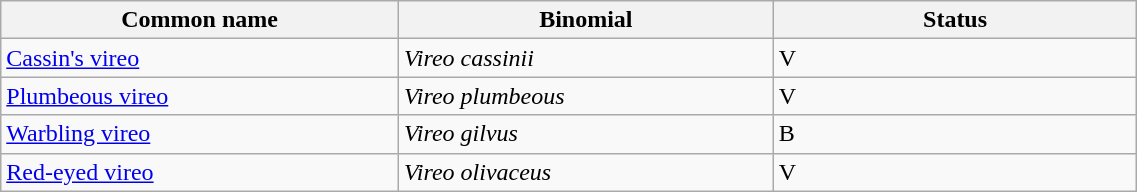<table width=60% class="wikitable">
<tr>
<th width=35%>Common name</th>
<th width=33%>Binomial</th>
<th width=32%>Status</th>
</tr>
<tr>
<td><a href='#'>Cassin's vireo</a></td>
<td><em>Vireo cassinii</em></td>
<td>V</td>
</tr>
<tr>
<td><a href='#'>Plumbeous vireo</a></td>
<td><em>Vireo plumbeous</em></td>
<td>V</td>
</tr>
<tr>
<td><a href='#'>Warbling vireo</a></td>
<td><em>Vireo gilvus</em></td>
<td>B</td>
</tr>
<tr>
<td><a href='#'>Red-eyed vireo</a></td>
<td><em>Vireo olivaceus</em></td>
<td>V</td>
</tr>
</table>
